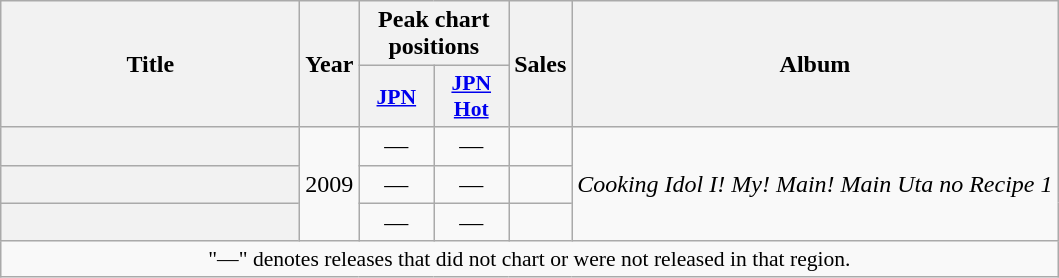<table class="wikitable plainrowheaders" style="text-align:center;">
<tr>
<th scope="col" rowspan="2" style="width:12em;">Title</th>
<th scope="col" rowspan="2">Year</th>
<th scope="col" colspan="2">Peak chart positions</th>
<th scope="col" rowspan="2">Sales</th>
<th scope="col" rowspan="2">Album</th>
</tr>
<tr>
<th scope="col" style="width:3em;font-size:90%;"><a href='#'>JPN</a></th>
<th scope="col" style="width:3em;font-size:90%;"><a href='#'>JPN<br>Hot</a></th>
</tr>
<tr>
<th scope="row"></th>
<td rowspan="3">2009</td>
<td>—</td>
<td>—</td>
<td></td>
<td rowspan="3"><em>Cooking Idol I! My! Main! Main Uta no Recipe 1</em></td>
</tr>
<tr>
<th scope="row"></th>
<td>—</td>
<td>—</td>
<td></td>
</tr>
<tr>
<th scope="row"></th>
<td>—</td>
<td>—</td>
<td></td>
</tr>
<tr>
<td colspan="6" style="font-size:90%;">"—" denotes releases that did not chart or were not released in that region.</td>
</tr>
</table>
